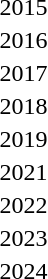<table>
<tr>
<td align="center">2015</td>
<td></td>
<td></td>
<td></td>
</tr>
<tr>
<td align="center">2016</td>
<td></td>
<td></td>
<td></td>
</tr>
<tr>
<td align="center">2017</td>
<td></td>
<td></td>
<td></td>
</tr>
<tr>
<td align="center">2018</td>
<td></td>
<td></td>
<td></td>
</tr>
<tr>
<td align="center">2019</td>
<td></td>
<td></td>
<td></td>
</tr>
<tr>
<td align="center">2021</td>
<td></td>
<td></td>
<td></td>
</tr>
<tr>
<td align="center">2022</td>
<td></td>
<td></td>
<td></td>
</tr>
<tr>
<td align="center">2023</td>
<td></td>
<td></td>
<td></td>
</tr>
<tr>
<td align="center">2024</td>
<td></td>
<td></td>
<td></td>
</tr>
</table>
